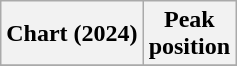<table class="wikitable sortable plainrowheaders" style="text-align:center">
<tr>
<th scope="col">Chart (2024)</th>
<th scope="col">Peak<br> position</th>
</tr>
<tr>
</tr>
</table>
